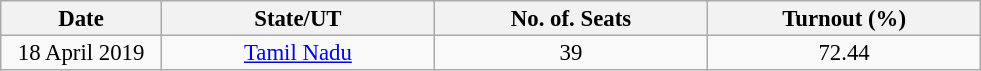<table class="wikitable sortable" style="text-align:center;font-size:95%;line-height:16px">
<tr>
<th width="100">Date</th>
<th width="175">State/UT</th>
<th width="175">No. of. Seats</th>
<th width="175">Turnout (%)</th>
</tr>
<tr>
<td>18 April 2019</td>
<td><a href='#'>Tamil Nadu</a></td>
<td>39</td>
<td>72.44</td>
</tr>
</table>
